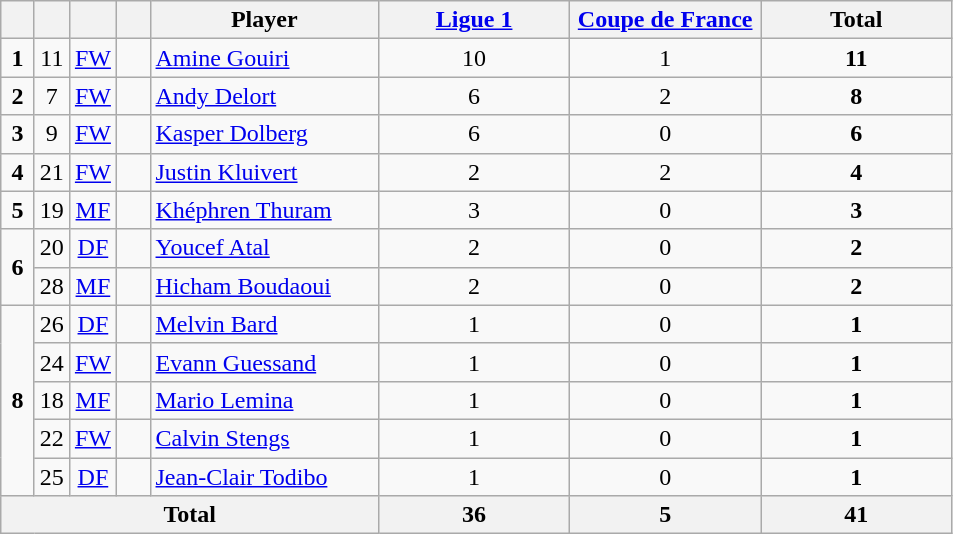<table class="wikitable" style="text-align:center">
<tr>
<th width=15></th>
<th width=15></th>
<th width=15></th>
<th width=15></th>
<th width=145>Player</th>
<th width=120><a href='#'>Ligue 1</a></th>
<th width=120><a href='#'>Coupe de France</a></th>
<th width=120>Total</th>
</tr>
<tr>
<td rowspan=1><strong>1</strong></td>
<td>11</td>
<td><a href='#'>FW</a></td>
<td></td>
<td align=left><a href='#'>Amine Gouiri</a></td>
<td>10</td>
<td>1</td>
<td><strong>11</strong></td>
</tr>
<tr>
<td rowspan=1><strong>2</strong></td>
<td>7</td>
<td><a href='#'>FW</a></td>
<td></td>
<td align=left><a href='#'>Andy Delort</a></td>
<td>6</td>
<td>2</td>
<td><strong>8</strong></td>
</tr>
<tr>
<td rowspan=1><strong>3</strong></td>
<td>9</td>
<td><a href='#'>FW</a></td>
<td></td>
<td align=left><a href='#'>Kasper Dolberg</a></td>
<td>6</td>
<td>0</td>
<td><strong>6</strong></td>
</tr>
<tr>
<td rowspan=1><strong>4</strong></td>
<td>21</td>
<td><a href='#'>FW</a></td>
<td></td>
<td align=left><a href='#'>Justin Kluivert</a></td>
<td>2</td>
<td>2</td>
<td><strong>4</strong></td>
</tr>
<tr>
<td rowspan=1><strong>5</strong></td>
<td>19</td>
<td><a href='#'>MF</a></td>
<td></td>
<td align=left><a href='#'>Khéphren Thuram</a></td>
<td>3</td>
<td>0</td>
<td><strong>3</strong></td>
</tr>
<tr>
<td rowspan=2><strong>6</strong></td>
<td>20</td>
<td><a href='#'>DF</a></td>
<td></td>
<td align=left><a href='#'>Youcef Atal</a></td>
<td>2</td>
<td>0</td>
<td><strong>2</strong></td>
</tr>
<tr>
<td>28</td>
<td><a href='#'>MF</a></td>
<td></td>
<td align=left><a href='#'>Hicham Boudaoui</a></td>
<td>2</td>
<td>0</td>
<td><strong>2</strong></td>
</tr>
<tr>
<td rowspan=5><strong>8</strong></td>
<td>26</td>
<td><a href='#'>DF</a></td>
<td></td>
<td align=left><a href='#'>Melvin Bard</a></td>
<td>1</td>
<td>0</td>
<td><strong>1</strong></td>
</tr>
<tr>
<td>24</td>
<td><a href='#'>FW</a></td>
<td></td>
<td align=left><a href='#'>Evann Guessand</a></td>
<td>1</td>
<td>0</td>
<td><strong>1</strong></td>
</tr>
<tr>
<td>18</td>
<td><a href='#'>MF</a></td>
<td></td>
<td align=left><a href='#'>Mario Lemina</a></td>
<td>1</td>
<td>0</td>
<td><strong>1</strong></td>
</tr>
<tr>
<td>22</td>
<td><a href='#'>FW</a></td>
<td></td>
<td align=left><a href='#'>Calvin Stengs</a></td>
<td>1</td>
<td>0</td>
<td><strong>1</strong></td>
</tr>
<tr>
<td>25</td>
<td><a href='#'>DF</a></td>
<td></td>
<td align=left><a href='#'>Jean-Clair Todibo</a></td>
<td>1</td>
<td>0</td>
<td><strong>1</strong></td>
</tr>
<tr>
<th colspan="5"><strong>Total</strong></th>
<th><strong>36</strong></th>
<th><strong>5</strong></th>
<th><strong>41</strong></th>
</tr>
</table>
